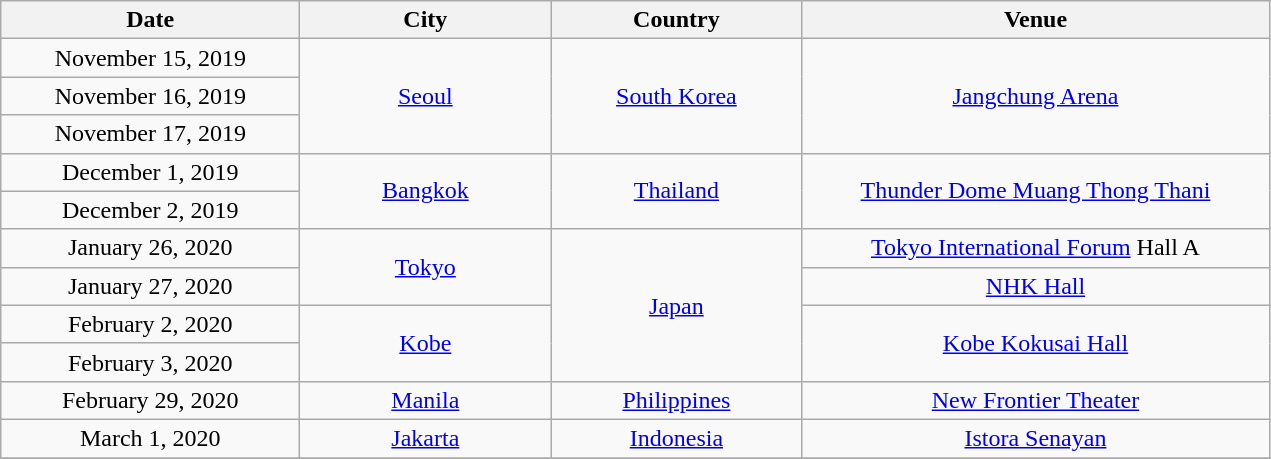<table class="wikitable" style="text-align:center;">
<tr>
<th scope="col" style="width:12em;">Date</th>
<th scope="col" style="width:10em;">City</th>
<th scope="col" style="width:10em;">Country</th>
<th scope="col" style="width:19em;">Venue</th>
</tr>
<tr>
<td>November 15, 2019</td>
<td rowspan="3"><a href='#'>Seoul</a></td>
<td rowspan="3"><a href='#'>South Korea</a></td>
<td rowspan="3"><a href='#'>Jangchung Arena</a></td>
</tr>
<tr rowspan="3"|>
<td>November 16, 2019</td>
</tr>
<tr>
<td>November 17, 2019</td>
</tr>
<tr>
<td>December 1, 2019</td>
<td rowspan="2"><a href='#'>Bangkok</a></td>
<td rowspan="2"><a href='#'>Thailand</a></td>
<td rowspan="2"><a href='#'> Thunder Dome Muang Thong Thani</a></td>
</tr>
<tr>
<td>December 2, 2019</td>
</tr>
<tr>
<td>January 26, 2020</td>
<td rowspan="2"><a href='#'>Tokyo</a></td>
<td rowspan="4"><a href='#'>Japan</a></td>
<td><a href='#'>Tokyo International Forum</a> Hall A</td>
</tr>
<tr>
<td>January 27, 2020</td>
<td><a href='#'>NHK Hall</a></td>
</tr>
<tr>
<td>February 2, 2020</td>
<td rowspan="2"><a href='#'>Kobe</a></td>
<td rowspan="2"><a href='#'>Kobe Kokusai Hall</a></td>
</tr>
<tr>
<td>February 3, 2020</td>
</tr>
<tr>
<td>February 29, 2020</td>
<td><a href='#'>Manila</a></td>
<td><a href='#'>Philippines</a></td>
<td><a href='#'>New Frontier Theater</a></td>
</tr>
<tr>
<td>March 1, 2020</td>
<td><a href='#'>Jakarta</a></td>
<td><a href='#'>Indonesia</a></td>
<td><a href='#'> Istora Senayan</a></td>
</tr>
<tr>
</tr>
</table>
